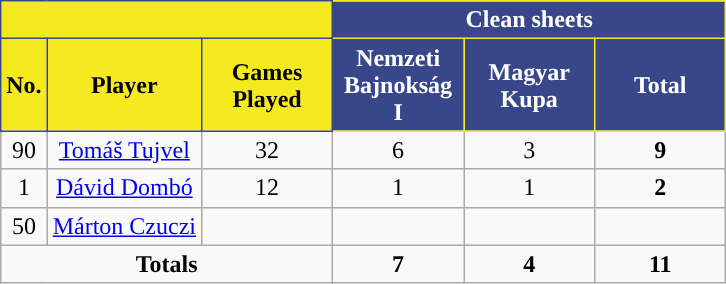<table class="wikitable sortable alternance" style="text-align:center">
<tr>
<th colspan="3" style="background:#F5EA1F;border:1px solid #38478A"></th>
<th colspan="4" style="background:#38478A;color:white;border:1px solid #F5EA1F">Clean sheets</th>
</tr>
<tr>
<th style="background-color:#F5EA1F;color:black;border:1px solid #38478A">No.</th>
<th style="background-color:#F5EA1F;color:black;border:1px solid #38478A">Player</th>
<th width=80 style="background-color:#F5EA1F;color:black;border:1px solid #38478A">Games Played</th>
<th width=80 style="background-color:#38478A;color:white;border:1px solid #F5EA1F">Nemzeti Bajnokság I</th>
<th width=80 style="background-color:#38478A;color:white;border:1px solid #F5EA1F">Magyar Kupa</th>
<th width=80 style="background-color:#38478A;color:white;border:1px solid #F5EA1F">Total</th>
</tr>
<tr>
<td>90</td>
<td> <a href='#'>Tomáš Tujvel</a></td>
<td>32</td>
<td>6</td>
<td>3</td>
<td><strong>9</strong></td>
</tr>
<tr>
<td>1</td>
<td> <a href='#'>Dávid Dombó</a></td>
<td>12</td>
<td>1</td>
<td>1</td>
<td><strong>2</strong></td>
</tr>
<tr>
<td>50</td>
<td> <a href='#'>Márton Czuczi</a></td>
<td></td>
<td></td>
<td></td>
<td></td>
</tr>
<tr class="sortbottom">
<td colspan="3"><strong>Totals</strong></td>
<td><strong>7</strong></td>
<td><strong>4</strong></td>
<td><strong>11</strong></td>
</tr>
</table>
